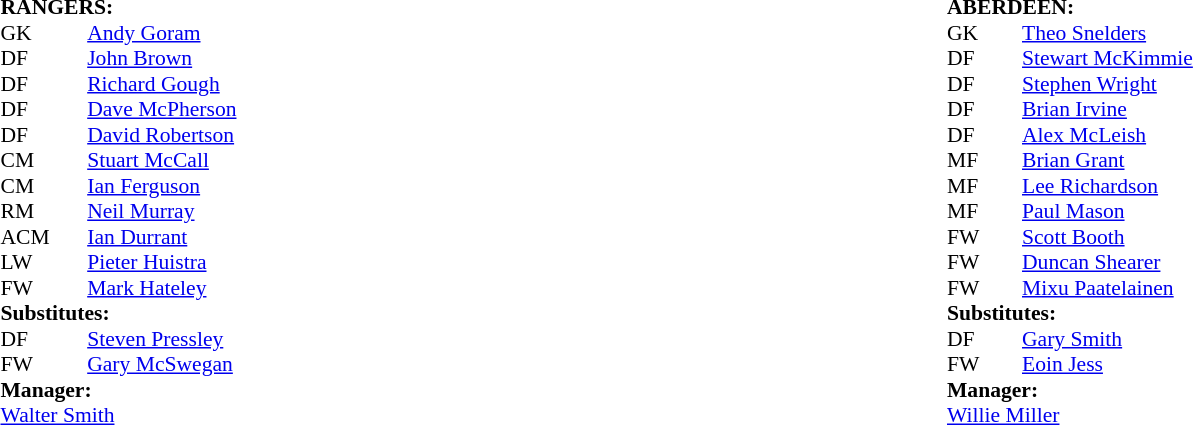<table width="100%">
<tr>
<td valign="top" width="50%"><br><table style="font-size: 90%" cellspacing="0" cellpadding="0">
<tr>
<td colspan="4"><strong>RANGERS:</strong></td>
</tr>
<tr>
<th width="25"></th>
<th width="25"></th>
</tr>
<tr>
<td>GK</td>
<td></td>
<td> <a href='#'>Andy Goram</a></td>
</tr>
<tr>
<td>DF</td>
<td></td>
<td> <a href='#'>John Brown</a></td>
</tr>
<tr>
<td>DF</td>
<td></td>
<td> <a href='#'>Richard Gough</a></td>
</tr>
<tr>
<td>DF</td>
<td></td>
<td> <a href='#'>Dave McPherson</a></td>
</tr>
<tr>
<td>DF</td>
<td></td>
<td> <a href='#'>David Robertson</a></td>
</tr>
<tr>
<td>CM</td>
<td></td>
<td> <a href='#'>Stuart McCall</a></td>
</tr>
<tr>
<td>CM</td>
<td></td>
<td> <a href='#'>Ian Ferguson</a></td>
</tr>
<tr>
<td>RM</td>
<td></td>
<td> <a href='#'>Neil Murray</a></td>
</tr>
<tr>
<td>ACM</td>
<td></td>
<td> <a href='#'>Ian Durrant</a></td>
</tr>
<tr>
<td>LW</td>
<td></td>
<td> <a href='#'>Pieter Huistra</a></td>
<td></td>
<td></td>
</tr>
<tr>
<td>FW</td>
<td></td>
<td> <a href='#'>Mark Hateley</a></td>
</tr>
<tr>
<td colspan=4><strong>Substitutes:</strong></td>
</tr>
<tr>
<td>DF</td>
<td></td>
<td> <a href='#'>Steven Pressley</a></td>
<td></td>
<td></td>
</tr>
<tr>
<td>FW</td>
<td></td>
<td> <a href='#'>Gary McSwegan</a></td>
</tr>
<tr>
<td colspan=4><strong>Manager:</strong></td>
</tr>
<tr>
<td colspan="4"> <a href='#'>Walter Smith</a></td>
</tr>
</table>
</td>
<td valign="top" width="50%"><br><table style="font-size: 90%" cellspacing="0" cellpadding="0">
<tr>
<td colspan="4"><strong>ABERDEEN:</strong></td>
</tr>
<tr>
<th width="25"></th>
<th width="25"></th>
</tr>
<tr>
<td>GK</td>
<td></td>
<td> <a href='#'>Theo Snelders</a></td>
</tr>
<tr>
<td>DF</td>
<td></td>
<td> <a href='#'>Stewart McKimmie</a></td>
</tr>
<tr>
<td>DF</td>
<td></td>
<td> <a href='#'>Stephen Wright</a></td>
<td></td>
<td></td>
</tr>
<tr>
<td>DF</td>
<td></td>
<td> <a href='#'>Brian Irvine</a></td>
</tr>
<tr>
<td>DF</td>
<td></td>
<td> <a href='#'>Alex McLeish</a></td>
</tr>
<tr>
<td>MF</td>
<td></td>
<td> <a href='#'>Brian Grant</a></td>
</tr>
<tr>
<td>MF</td>
<td></td>
<td> <a href='#'>Lee Richardson</a></td>
</tr>
<tr>
<td>MF</td>
<td></td>
<td> <a href='#'>Paul Mason</a></td>
</tr>
<tr>
<td>FW</td>
<td></td>
<td> <a href='#'>Scott Booth</a></td>
</tr>
<tr>
<td>FW</td>
<td></td>
<td> <a href='#'>Duncan Shearer</a></td>
<td></td>
<td></td>
</tr>
<tr>
<td>FW</td>
<td></td>
<td> <a href='#'>Mixu Paatelainen</a></td>
</tr>
<tr>
<td colspan=4><strong>Substitutes:</strong></td>
</tr>
<tr>
<td>DF</td>
<td></td>
<td> <a href='#'>Gary Smith</a></td>
<td></td>
<td></td>
</tr>
<tr>
<td>FW</td>
<td></td>
<td> <a href='#'>Eoin Jess</a></td>
<td></td>
<td></td>
</tr>
<tr>
<td colspan=4><strong>Manager:</strong></td>
</tr>
<tr>
<td colspan="4"> <a href='#'>Willie Miller</a></td>
</tr>
</table>
</td>
</tr>
</table>
